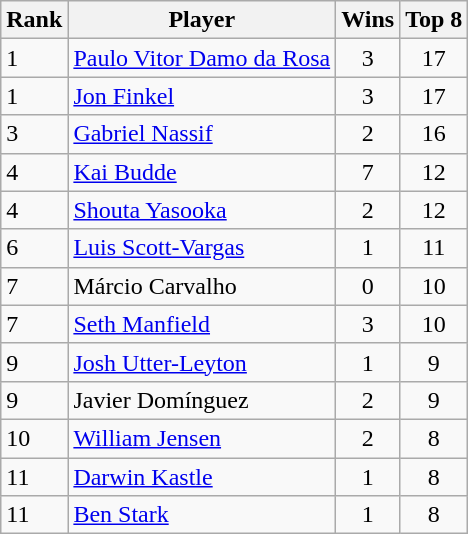<table class="wikitable sortable">
<tr>
<th>Rank</th>
<th>Player</th>
<th>Wins</th>
<th>Top 8</th>
</tr>
<tr>
<td>1</td>
<td> <a href='#'>Paulo Vitor Damo da Rosa</a></td>
<td align=center>3</td>
<td align=center>17</td>
</tr>
<tr>
<td>1</td>
<td> <a href='#'>Jon Finkel</a></td>
<td align=center>3</td>
<td align=center>17</td>
</tr>
<tr>
<td>3</td>
<td> <a href='#'>Gabriel Nassif</a></td>
<td align=center>2</td>
<td align=center>16</td>
</tr>
<tr>
<td>4</td>
<td> <a href='#'>Kai Budde</a></td>
<td align=center>7</td>
<td align=center>12</td>
</tr>
<tr>
<td>4</td>
<td> <a href='#'>Shouta Yasooka</a></td>
<td align=center>2</td>
<td align=center>12</td>
</tr>
<tr>
<td>6</td>
<td> <a href='#'>Luis Scott-Vargas</a></td>
<td align=center>1</td>
<td align=center>11</td>
</tr>
<tr>
<td>7</td>
<td> Márcio Carvalho</td>
<td align=center>0</td>
<td align=center>10</td>
</tr>
<tr>
<td>7</td>
<td> <a href='#'>Seth Manfield</a></td>
<td align=center>3</td>
<td align=center>10</td>
</tr>
<tr>
<td>9</td>
<td> <a href='#'>Josh Utter-Leyton</a></td>
<td align=center>1</td>
<td align=center>9</td>
</tr>
<tr>
<td>9</td>
<td> Javier Domínguez</td>
<td align=center>2</td>
<td align=center>9</td>
</tr>
<tr>
<td>10</td>
<td> <a href='#'>William Jensen</a></td>
<td align=center>2</td>
<td align=center>8</td>
</tr>
<tr>
<td>11</td>
<td> <a href='#'>Darwin Kastle</a></td>
<td align=center>1</td>
<td align=center>8</td>
</tr>
<tr>
<td>11</td>
<td> <a href='#'>Ben Stark</a></td>
<td align=center>1</td>
<td align=center>8</td>
</tr>
</table>
